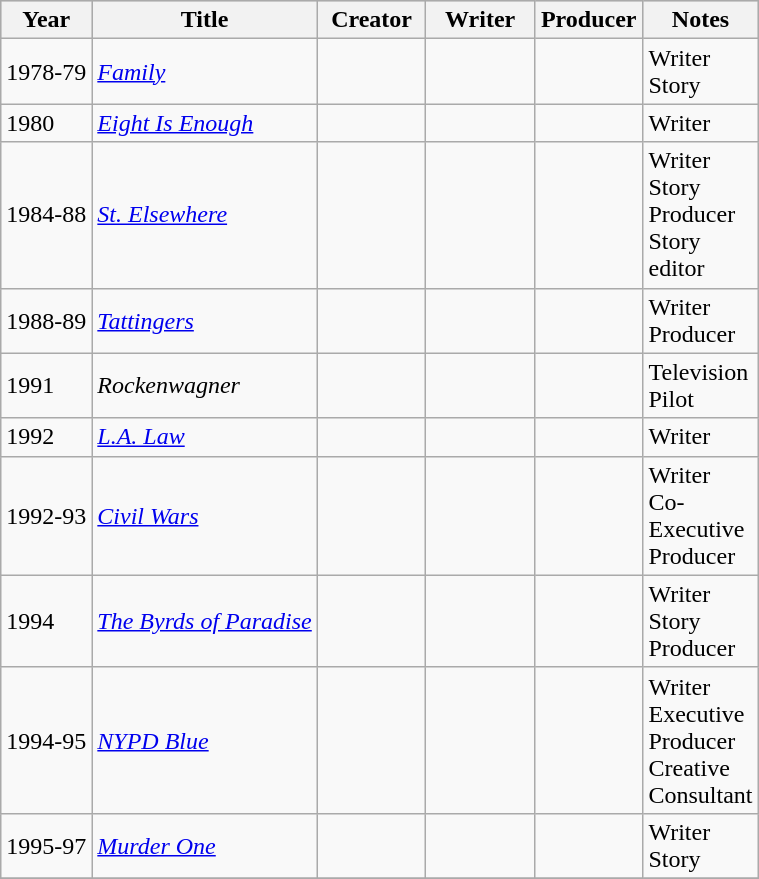<table class="wikitable">
<tr style="background:#ccc; text-align:center;">
<th>Year</th>
<th>Title</th>
<th width="65">Creator</th>
<th width="65">Writer</th>
<th width="65">Producer</th>
<th width="65">Notes</th>
</tr>
<tr>
<td>1978-79</td>
<td><em><a href='#'>Family</a></em></td>
<td></td>
<td></td>
<td></td>
<td>Writer  <br> Story </td>
</tr>
<tr>
<td>1980</td>
<td><em><a href='#'>Eight Is Enough</a></em></td>
<td></td>
<td></td>
<td></td>
<td>Writer <br></td>
</tr>
<tr>
<td>1984-88</td>
<td><em><a href='#'>St. Elsewhere</a></em></td>
<td></td>
<td></td>
<td></td>
<td>Writer <br> Story <br> Producer <br> Story editor <br></td>
</tr>
<tr>
<td>1988-89</td>
<td><em><a href='#'>Tattingers</a></em></td>
<td></td>
<td></td>
<td></td>
<td>Writer <br> Producer </td>
</tr>
<tr>
<td>1991</td>
<td><em>Rockenwagner</em></td>
<td></td>
<td></td>
<td></td>
<td>Television Pilot</td>
</tr>
<tr>
<td>1992</td>
<td><em><a href='#'>L.A. Law</a></em></td>
<td></td>
<td></td>
<td></td>
<td>Writer <br></td>
</tr>
<tr>
<td>1992-93</td>
<td><em><a href='#'>Civil Wars</a></em></td>
<td></td>
<td></td>
<td></td>
<td>Writer <br> Co-Executive Producer </td>
</tr>
<tr>
<td>1994</td>
<td><em><a href='#'>The Byrds of Paradise</a></em></td>
<td></td>
<td></td>
<td></td>
<td>Writer <br> Story <br> Producer </td>
</tr>
<tr>
<td>1994-95</td>
<td><em><a href='#'>NYPD Blue</a></em></td>
<td></td>
<td></td>
<td></td>
<td>Writer <br> Executive Producer <br> Creative Consultant <br></td>
</tr>
<tr>
<td>1995-97</td>
<td><em><a href='#'>Murder One</a></em></td>
<td></td>
<td></td>
<td></td>
<td>Writer  <br> Story </td>
</tr>
<tr>
</tr>
</table>
